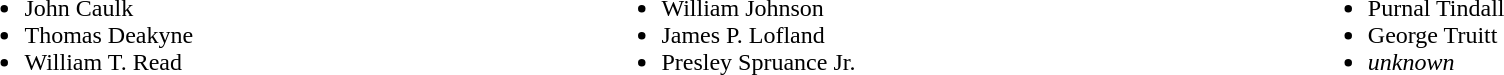<table width=100%>
<tr valign=top>
<td><br><ul><li>John Caulk</li><li>Thomas Deakyne</li><li>William T. Read</li></ul></td>
<td><br><ul><li>William Johnson</li><li>James P. Lofland</li><li>Presley Spruance Jr.</li></ul></td>
<td><br><ul><li>Purnal Tindall</li><li>George Truitt</li><li><em>unknown</em></li></ul></td>
</tr>
</table>
